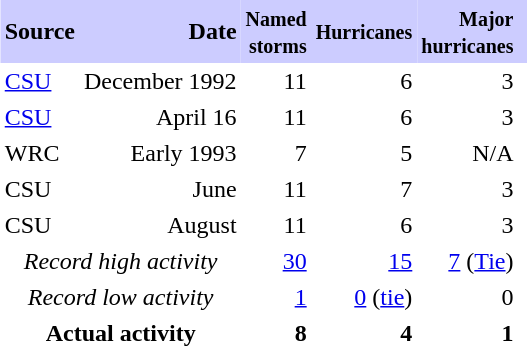<table class="toccolours" cellspacing=0 cellpadding=3 style="float:right; margin-left:1em; text-align:right">
<tr style="background:#ccf;">
<th>Source</th>
<th>Date</th>
<th><small>Named<br>storms</small></th>
<th><small>Hurricanes</small></th>
<th><small>Major<br>hurricanes</small></th>
<th></th>
</tr>
<tr>
<td align="left"><a href='#'>CSU</a></td>
<td>December 1992</td>
<td>11</td>
<td>6</td>
<td>3</td>
<td></td>
</tr>
<tr>
<td align="left"><a href='#'>CSU</a></td>
<td>April 16</td>
<td>11</td>
<td>6</td>
<td>3</td>
<td></td>
</tr>
<tr>
<td align="left">WRC</td>
<td>Early 1993</td>
<td>7</td>
<td>5</td>
<td>N/A</td>
<td></td>
</tr>
<tr>
<td align="left">CSU</td>
<td>June</td>
<td>11</td>
<td>7</td>
<td>3</td>
<td></td>
</tr>
<tr>
<td align="left">CSU</td>
<td>August</td>
<td>11</td>
<td>6</td>
<td>3</td>
<td></td>
</tr>
<tr>
<td style="text-align:center;" colspan="2"><em>Record high activity</em></td>
<td><a href='#'>30</a></td>
<td><a href='#'>15</a></td>
<td><a href='#'>7</a> (<a href='#'>Tie</a>)</td>
<td></td>
</tr>
<tr>
<td style="text-align:center;" colspan="2"><em>Record low activity</em></td>
<td><a href='#'>1</a></td>
<td><a href='#'>0</a> (<a href='#'>tie</a>)</td>
<td>0</td>
<td></td>
</tr>
<tr>
<th style="text-align:center;" colspan="2">Actual activity</th>
<th>8</th>
<th>4</th>
<th>1</th>
</tr>
</table>
